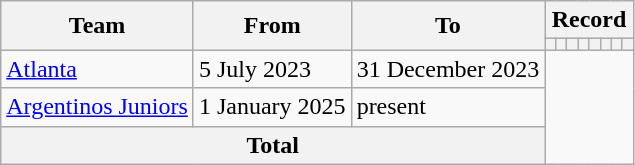<table class="wikitable" style="text-align: center">
<tr>
<th rowspan="2">Team</th>
<th rowspan="2">From</th>
<th rowspan="2">To</th>
<th colspan="8">Record</th>
</tr>
<tr>
<th></th>
<th></th>
<th></th>
<th></th>
<th></th>
<th></th>
<th></th>
<th></th>
</tr>
<tr>
<td align=left><a href='#'>Atlanta</a></td>
<td align=left>5 July 2023</td>
<td align=left>31 December 2023<br></td>
</tr>
<tr>
<td align=left><a href='#'>Argentinos Juniors</a></td>
<td align=left>1 January 2025</td>
<td align=left>present<br></td>
</tr>
<tr>
<th colspan="3">Total<br></th>
</tr>
</table>
